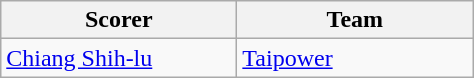<table class="wikitable">
<tr>
<th width="150">Scorer</th>
<th width="150">Team</th>
</tr>
<tr>
<td><a href='#'>Chiang Shih-lu</a></td>
<td><a href='#'>Taipower</a></td>
</tr>
</table>
